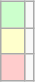<table class="wikitable" style="float:right; font-size:70%">
<tr>
<td style="background:#ccffcc;">    </td>
<td></td>
</tr>
<tr>
<td style="background:#ffffcc;">    </td>
<td></td>
</tr>
<tr>
<td style="background:#ffcccc;">    </td>
<td></td>
</tr>
</table>
